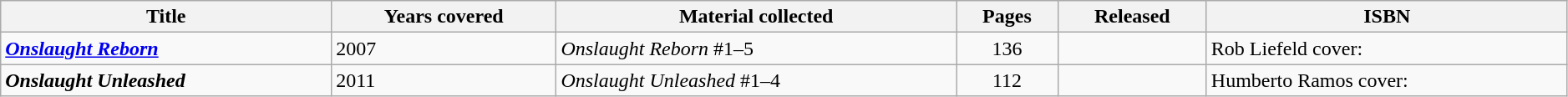<table class="wikitable sortable" width=99%>
<tr>
<th>Title</th>
<th>Years covered</th>
<th class="unsortable">Material collected</th>
<th>Pages</th>
<th>Released</th>
<th class="unsortable">ISBN</th>
</tr>
<tr>
<td><strong><em><a href='#'>Onslaught Reborn</a></em></strong></td>
<td>2007</td>
<td><em>Onslaught Reborn</em> #1–5</td>
<td style="text-align: center;">136</td>
<td></td>
<td>Rob Liefeld cover: </td>
</tr>
<tr>
<td><strong><em>Onslaught Unleashed</em></strong></td>
<td>2011</td>
<td><em>Onslaught Unleashed</em> #1–4</td>
<td style="text-align: center;">112</td>
<td></td>
<td>Humberto Ramos cover: </td>
</tr>
</table>
